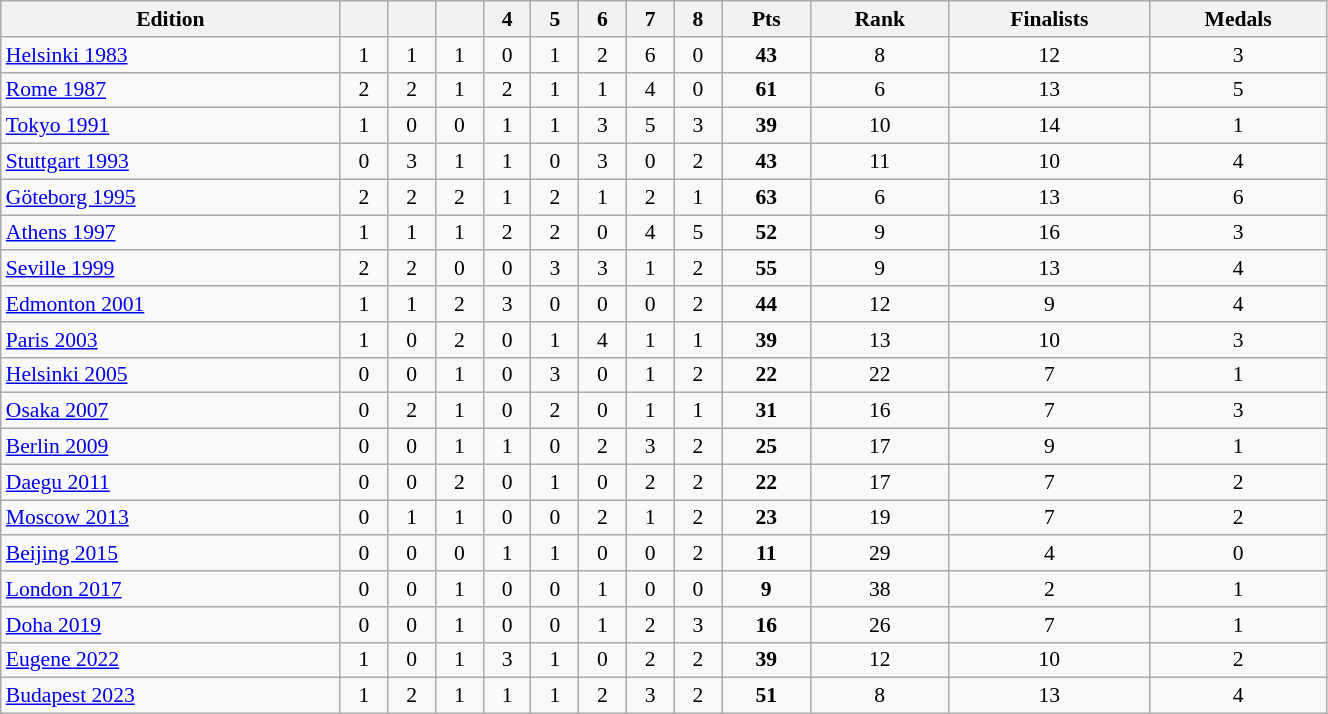<table class="wikitable sortable" style="width:70%; font-size:90%; text-align:center;">
<tr>
<th>Edition</th>
<th></th>
<th></th>
<th></th>
<th>4</th>
<th>5</th>
<th>6</th>
<th>7</th>
<th>8</th>
<th>Pts</th>
<th>Rank</th>
<th>Finalists</th>
<th>Medals</th>
</tr>
<tr>
<td align=left><a href='#'>Helsinki 1983</a></td>
<td>1</td>
<td>1</td>
<td>1</td>
<td>0</td>
<td>1</td>
<td>2</td>
<td>6</td>
<td>0</td>
<td><strong>43</strong></td>
<td>8</td>
<td>12</td>
<td>3</td>
</tr>
<tr>
<td align=left><a href='#'>Rome 1987</a></td>
<td>2</td>
<td>2</td>
<td>1</td>
<td>2</td>
<td>1</td>
<td>1</td>
<td>4</td>
<td>0</td>
<td><strong>61</strong></td>
<td>6</td>
<td>13</td>
<td>5</td>
</tr>
<tr>
<td align=left><a href='#'>Tokyo 1991</a></td>
<td>1</td>
<td>0</td>
<td>0</td>
<td>1</td>
<td>1</td>
<td>3</td>
<td>5</td>
<td>3</td>
<td><strong>39</strong></td>
<td>10</td>
<td>14</td>
<td>1</td>
</tr>
<tr>
<td align=left><a href='#'>Stuttgart 1993</a></td>
<td>0</td>
<td>3</td>
<td>1</td>
<td>1</td>
<td>0</td>
<td>3</td>
<td>0</td>
<td>2</td>
<td><strong>43</strong></td>
<td>11</td>
<td>10</td>
<td>4</td>
</tr>
<tr>
<td align=left><a href='#'>Göteborg 1995</a></td>
<td>2</td>
<td>2</td>
<td>2</td>
<td>1</td>
<td>2</td>
<td>1</td>
<td>2</td>
<td>1</td>
<td><strong>63</strong></td>
<td>6</td>
<td>13</td>
<td>6</td>
</tr>
<tr>
<td align=left><a href='#'>Athens 1997</a></td>
<td>1</td>
<td>1</td>
<td>1</td>
<td>2</td>
<td>2</td>
<td>0</td>
<td>4</td>
<td>5</td>
<td><strong>52</strong></td>
<td>9</td>
<td>16</td>
<td>3</td>
</tr>
<tr>
<td align=left><a href='#'>Seville 1999</a></td>
<td>2</td>
<td>2</td>
<td>0</td>
<td>0</td>
<td>3</td>
<td>3</td>
<td>1</td>
<td>2</td>
<td><strong>55</strong></td>
<td>9</td>
<td>13</td>
<td>4</td>
</tr>
<tr>
<td align=left><a href='#'>Edmonton 2001</a></td>
<td>1</td>
<td>1</td>
<td>2</td>
<td>3</td>
<td>0</td>
<td>0</td>
<td>0</td>
<td>2</td>
<td><strong>44</strong></td>
<td>12</td>
<td>9</td>
<td>4</td>
</tr>
<tr>
<td align=left><a href='#'>Paris 2003</a></td>
<td>1</td>
<td>0</td>
<td>2</td>
<td>0</td>
<td>1</td>
<td>4</td>
<td>1</td>
<td>1</td>
<td><strong>39</strong></td>
<td>13</td>
<td>10</td>
<td>3</td>
</tr>
<tr>
<td align=left><a href='#'>Helsinki 2005</a></td>
<td>0</td>
<td>0</td>
<td>1</td>
<td>0</td>
<td>3</td>
<td>0</td>
<td>1</td>
<td>2</td>
<td><strong>22</strong></td>
<td>22</td>
<td>7</td>
<td>1</td>
</tr>
<tr>
<td align=left><a href='#'>Osaka 2007</a></td>
<td>0</td>
<td>2</td>
<td>1</td>
<td>0</td>
<td>2</td>
<td>0</td>
<td>1</td>
<td>1</td>
<td><strong>31</strong></td>
<td>16</td>
<td>7</td>
<td>3</td>
</tr>
<tr>
<td align=left><a href='#'>Berlin 2009</a></td>
<td>0</td>
<td>0</td>
<td>1</td>
<td>1</td>
<td>0</td>
<td>2</td>
<td>3</td>
<td>2</td>
<td><strong>25</strong></td>
<td>17</td>
<td>9</td>
<td>1</td>
</tr>
<tr>
<td align=left><a href='#'>Daegu 2011</a></td>
<td>0</td>
<td>0</td>
<td>2</td>
<td>0</td>
<td>1</td>
<td>0</td>
<td>2</td>
<td>2</td>
<td><strong>22</strong></td>
<td>17</td>
<td>7</td>
<td>2</td>
</tr>
<tr>
<td align=left><a href='#'>Moscow 2013</a></td>
<td>0</td>
<td>1</td>
<td>1</td>
<td>0</td>
<td>0</td>
<td>2</td>
<td>1</td>
<td>2</td>
<td><strong>23</strong></td>
<td>19</td>
<td>7</td>
<td>2</td>
</tr>
<tr>
<td align=left><a href='#'>Beijing 2015</a></td>
<td>0</td>
<td>0</td>
<td>0</td>
<td>1</td>
<td>1</td>
<td>0</td>
<td>0</td>
<td>2</td>
<td><strong>11</strong></td>
<td>29</td>
<td>4</td>
<td>0</td>
</tr>
<tr>
<td align=left><a href='#'>London 2017</a></td>
<td>0</td>
<td>0</td>
<td>1</td>
<td>0</td>
<td>0</td>
<td>1</td>
<td>0</td>
<td>0</td>
<td><strong>9</strong></td>
<td>38</td>
<td>2</td>
<td>1</td>
</tr>
<tr>
<td align=left><a href='#'>Doha 2019</a></td>
<td>0</td>
<td>0</td>
<td>1</td>
<td>0</td>
<td>0</td>
<td>1</td>
<td>2</td>
<td>3</td>
<td><strong>16</strong></td>
<td>26</td>
<td>7</td>
<td>1</td>
</tr>
<tr>
<td align=left><a href='#'>Eugene 2022</a></td>
<td>1</td>
<td>0</td>
<td>1</td>
<td>3</td>
<td>1</td>
<td>0</td>
<td>2</td>
<td>2</td>
<td><strong>39</strong></td>
<td>12</td>
<td>10</td>
<td>2</td>
</tr>
<tr>
<td align=left><a href='#'>Budapest 2023</a></td>
<td>1</td>
<td>2</td>
<td>1</td>
<td>1</td>
<td>1</td>
<td>2</td>
<td>3</td>
<td>2</td>
<td><strong>51</strong></td>
<td>8</td>
<td>13</td>
<td>4</td>
</tr>
</table>
